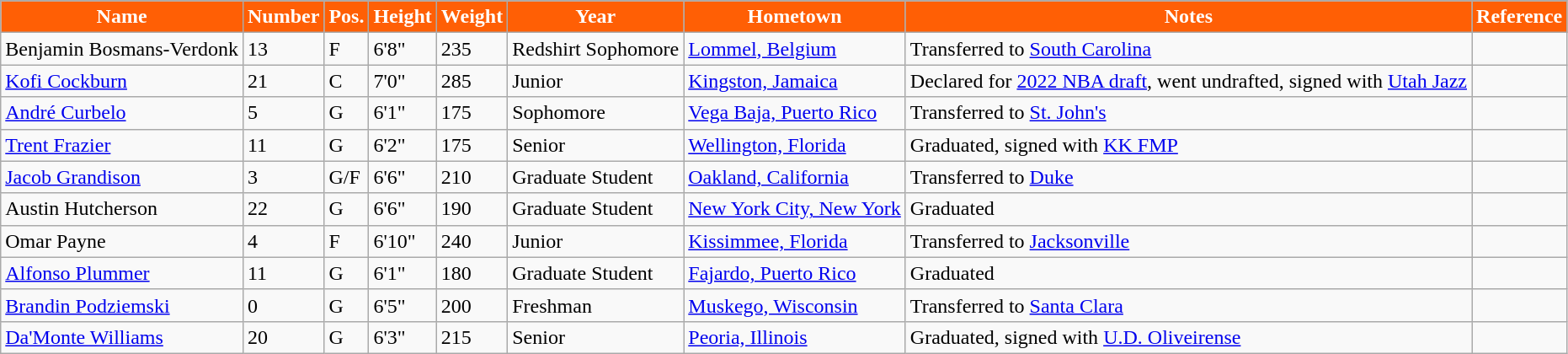<table class="wikitable sortable" border="1">
<tr style="text-align: center; background-color: #DF4E38; color: white">
</tr>
<tr style="background-color: white;">
<th style="background-color: #FF5F05;color:white">Name</th>
<th style="background-color: #FF5F05;color:white">Number</th>
<th style="background-color: #FF5F05;color:white">Pos.</th>
<th style="background-color: #FF5F05;color:white">Height</th>
<th style="background-color: #FF5F05;color:white">Weight</th>
<th style="background-color: #FF5F05;color:white">Year</th>
<th style="background-color: #FF5F05;color:white">Hometown</th>
<th class="unsortable" style="background-color: #FF5F05;color:white">Notes</th>
<th class="unsortable" style="background-color: #FF5F05;color:white">Reference</th>
</tr>
<tr>
<td>Benjamin Bosmans-Verdonk</td>
<td>13</td>
<td>F</td>
<td>6'8"</td>
<td>235</td>
<td>Redshirt Sophomore</td>
<td><a href='#'>Lommel, Belgium</a></td>
<td>Transferred to <a href='#'>South Carolina</a></td>
<td></td>
</tr>
<tr>
<td><a href='#'>Kofi Cockburn</a></td>
<td>21</td>
<td>C</td>
<td>7'0"</td>
<td>285</td>
<td>Junior</td>
<td><a href='#'>Kingston, Jamaica</a></td>
<td>Declared for <a href='#'>2022 NBA draft</a>, went undrafted, signed with <a href='#'>Utah Jazz</a></td>
<td></td>
</tr>
<tr>
<td><a href='#'>André Curbelo</a></td>
<td>5</td>
<td>G</td>
<td>6'1"</td>
<td>175</td>
<td>Sophomore</td>
<td><a href='#'>Vega Baja, Puerto Rico</a></td>
<td>Transferred to <a href='#'>St. John's</a></td>
<td></td>
</tr>
<tr>
<td><a href='#'>Trent Frazier</a></td>
<td>11</td>
<td>G</td>
<td>6'2"</td>
<td>175</td>
<td>Senior</td>
<td><a href='#'>Wellington, Florida</a></td>
<td>Graduated, signed with <a href='#'>KK FMP</a></td>
<td></td>
</tr>
<tr>
<td><a href='#'>Jacob Grandison</a></td>
<td>3</td>
<td>G/F</td>
<td>6'6"</td>
<td>210</td>
<td>Graduate Student</td>
<td><a href='#'>Oakland, California</a></td>
<td>Transferred to <a href='#'>Duke</a></td>
<td></td>
</tr>
<tr>
<td>Austin Hutcherson</td>
<td>22</td>
<td>G</td>
<td>6'6"</td>
<td>190</td>
<td>Graduate Student</td>
<td><a href='#'>New York City, New York</a></td>
<td>Graduated</td>
<td></td>
</tr>
<tr>
<td>Omar Payne</td>
<td>4</td>
<td>F</td>
<td>6'10"</td>
<td>240</td>
<td>Junior</td>
<td><a href='#'>Kissimmee, Florida</a></td>
<td>Transferred to <a href='#'>Jacksonville</a></td>
<td></td>
</tr>
<tr>
<td><a href='#'>Alfonso Plummer</a></td>
<td>11</td>
<td>G</td>
<td>6'1"</td>
<td>180</td>
<td>Graduate Student</td>
<td><a href='#'>Fajardo, Puerto Rico</a></td>
<td>Graduated</td>
<td></td>
</tr>
<tr>
<td><a href='#'>Brandin Podziemski</a></td>
<td>0</td>
<td>G</td>
<td>6'5"</td>
<td>200</td>
<td>Freshman</td>
<td><a href='#'>Muskego, Wisconsin</a></td>
<td>Transferred to <a href='#'>Santa Clara</a></td>
<td></td>
</tr>
<tr>
<td><a href='#'>Da'Monte Williams</a></td>
<td>20</td>
<td>G</td>
<td>6'3"</td>
<td>215</td>
<td>Senior</td>
<td><a href='#'>Peoria, Illinois</a></td>
<td>Graduated, signed with <a href='#'>U.D. Oliveirense</a></td>
<td></td>
</tr>
</table>
